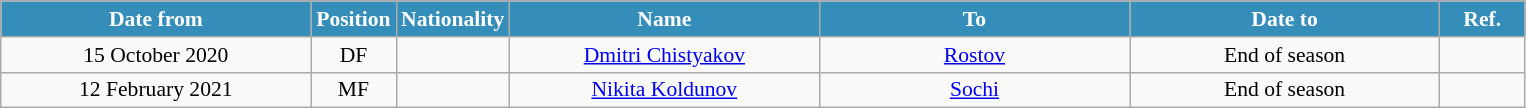<table class="wikitable" style="text-align:center; font-size:90%; ">
<tr>
<th style="background:#348EB9; color:white; width:200px;">Date from</th>
<th style="background:#348EB9; color:white; width:50px;">Position</th>
<th style="background:#348EB9; color:white; width:50px;">Nationality</th>
<th style="background:#348EB9; color:white; width:200px;">Name</th>
<th style="background:#348EB9; color:white; width:200px;">To</th>
<th style="background:#348EB9; color:white; width:200px;">Date to</th>
<th style="background:#348EB9; color:white; width:50px;">Ref.</th>
</tr>
<tr>
<td>15 October 2020</td>
<td>DF</td>
<td></td>
<td><a href='#'>Dmitri Chistyakov</a></td>
<td><a href='#'>Rostov</a></td>
<td>End of season</td>
<td></td>
</tr>
<tr>
<td>12 February 2021</td>
<td>MF</td>
<td></td>
<td><a href='#'>Nikita Koldunov</a></td>
<td><a href='#'>Sochi</a></td>
<td>End of season</td>
<td></td>
</tr>
</table>
